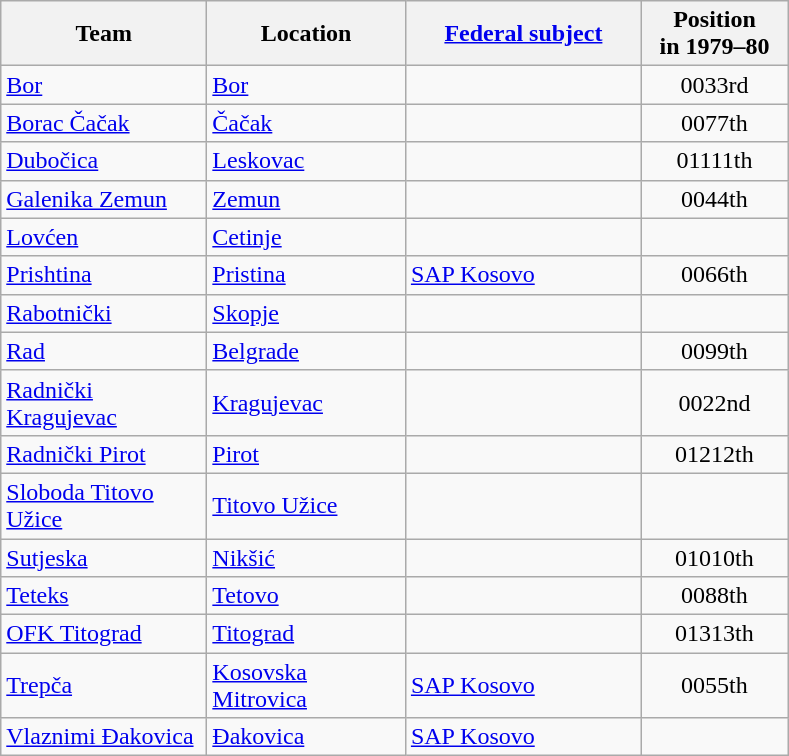<table class="wikitable sortable" style="text-align:left">
<tr>
<th width="130">Team</th>
<th width="125">Location</th>
<th width="150"><a href='#'>Federal subject</a></th>
<th width="90">Position<br>in 1979–80</th>
</tr>
<tr>
<td><a href='#'>Bor</a></td>
<td><a href='#'>Bor</a></td>
<td></td>
<td style="text-align:center"><span>003</span>3rd</td>
</tr>
<tr>
<td><a href='#'>Borac Čačak</a></td>
<td><a href='#'>Čačak</a></td>
<td></td>
<td style="text-align:center"><span>007</span>7th</td>
</tr>
<tr>
<td><a href='#'>Dubočica</a></td>
<td><a href='#'>Leskovac</a></td>
<td></td>
<td style="text-align:center"><span>011</span>11th</td>
</tr>
<tr>
<td><a href='#'>Galenika Zemun</a></td>
<td><a href='#'>Zemun</a></td>
<td></td>
<td style="text-align:center"><span>004</span>4th</td>
</tr>
<tr>
<td><a href='#'>Lovćen</a></td>
<td><a href='#'>Cetinje</a></td>
<td></td>
<td></td>
</tr>
<tr>
<td><a href='#'>Prishtina</a></td>
<td><a href='#'>Pristina</a></td>
<td> <a href='#'>SAP Kosovo</a></td>
<td style="text-align:center"><span>006</span>6th</td>
</tr>
<tr>
<td><a href='#'>Rabotnički</a></td>
<td><a href='#'>Skopje</a></td>
<td></td>
<td></td>
</tr>
<tr>
<td><a href='#'>Rad</a></td>
<td><a href='#'>Belgrade</a></td>
<td></td>
<td style="text-align:center"><span>009</span>9th</td>
</tr>
<tr>
<td><a href='#'>Radnički Kragujevac</a></td>
<td><a href='#'>Kragujevac</a></td>
<td></td>
<td style="text-align:center"><span>002</span>2nd</td>
</tr>
<tr>
<td><a href='#'>Radnički Pirot</a></td>
<td><a href='#'>Pirot</a></td>
<td></td>
<td style="text-align:center"><span>012</span>12th</td>
</tr>
<tr>
<td><a href='#'>Sloboda Titovo Užice</a></td>
<td><a href='#'>Titovo Užice</a></td>
<td></td>
<td></td>
</tr>
<tr>
<td><a href='#'>Sutjeska</a></td>
<td><a href='#'>Nikšić</a></td>
<td></td>
<td style="text-align:center"><span>010</span>10th</td>
</tr>
<tr>
<td><a href='#'>Teteks</a></td>
<td><a href='#'>Tetovo</a></td>
<td></td>
<td style="text-align:center"><span>008</span>8th</td>
</tr>
<tr>
<td><a href='#'>OFK Titograd</a></td>
<td><a href='#'>Titograd</a></td>
<td></td>
<td style="text-align:center"><span>013</span>13th</td>
</tr>
<tr>
<td><a href='#'>Trepča</a></td>
<td><a href='#'>Kosovska Mitrovica</a></td>
<td> <a href='#'>SAP Kosovo</a></td>
<td style="text-align:center"><span>005</span>5th</td>
</tr>
<tr>
<td><a href='#'>Vlaznimi Đakovica</a></td>
<td><a href='#'>Đakovica</a></td>
<td> <a href='#'>SAP Kosovo</a></td>
<td></td>
</tr>
</table>
